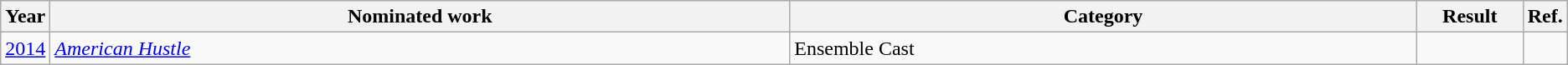<table class=wikitable>
<tr>
<th scope="col" style="width:1em;">Year</th>
<th scope="col" style="width:39em;">Nominated work</th>
<th scope="col" style="width:33em;">Category</th>
<th scope="col" style="width:5em;">Result</th>
<th scope="col" style="width:1em;">Ref.</th>
</tr>
<tr>
<td><a href='#'>2014</a></td>
<td><em><a href='#'>American Hustle</a></em></td>
<td>Ensemble Cast</td>
<td></td>
<td></td>
</tr>
</table>
